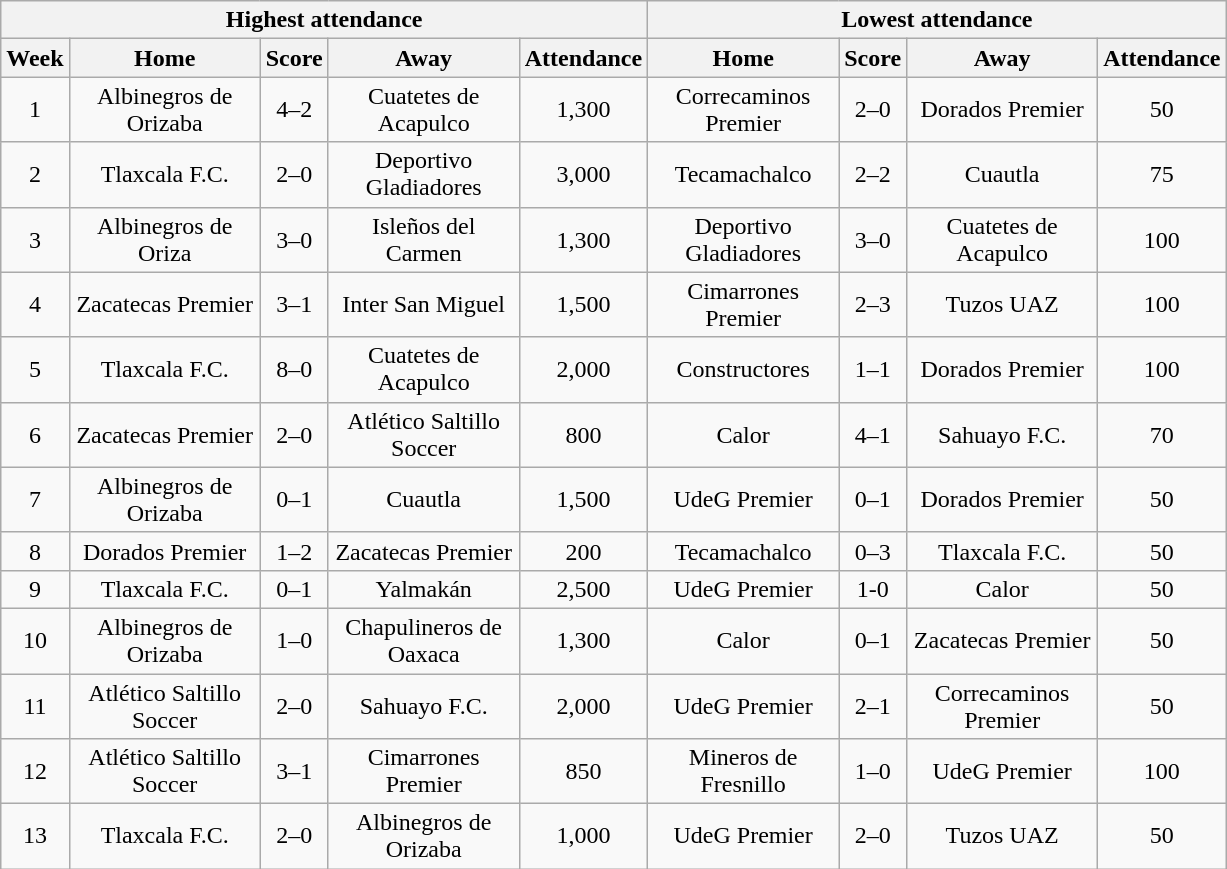<table class="wikitable" style="text-align:center">
<tr>
<th colspan=5>Highest attendance</th>
<th colspan=4>Lowest attendance</th>
</tr>
<tr>
<th>Week</th>
<th class="unsortable" width=120>Home</th>
<th>Score</th>
<th class="unsortable" width=120>Away</th>
<th>Attendance</th>
<th class="unsortable" width=120>Home</th>
<th>Score</th>
<th class="unsortable" width=120>Away</th>
<th>Attendance</th>
</tr>
<tr>
<td>1</td>
<td>Albinegros de Orizaba</td>
<td>4–2</td>
<td>Cuatetes de Acapulco</td>
<td>1,300</td>
<td>Correcaminos Premier</td>
<td>2–0</td>
<td>Dorados Premier</td>
<td>50</td>
</tr>
<tr>
<td>2</td>
<td>Tlaxcala F.C.</td>
<td>2–0</td>
<td>Deportivo Gladiadores</td>
<td>3,000</td>
<td>Tecamachalco</td>
<td>2–2</td>
<td>Cuautla</td>
<td>75</td>
</tr>
<tr>
<td>3</td>
<td>Albinegros de Oriza</td>
<td>3–0</td>
<td>Isleños del Carmen</td>
<td>1,300</td>
<td>Deportivo Gladiadores</td>
<td>3–0</td>
<td>Cuatetes de Acapulco</td>
<td>100</td>
</tr>
<tr>
<td>4</td>
<td>Zacatecas Premier</td>
<td>3–1</td>
<td>Inter San Miguel</td>
<td>1,500</td>
<td>Cimarrones Premier</td>
<td>2–3</td>
<td>Tuzos UAZ</td>
<td>100</td>
</tr>
<tr>
<td>5</td>
<td>Tlaxcala F.C.</td>
<td>8–0</td>
<td>Cuatetes de Acapulco</td>
<td>2,000</td>
<td>Constructores</td>
<td>1–1</td>
<td>Dorados Premier</td>
<td>100</td>
</tr>
<tr>
<td>6</td>
<td>Zacatecas Premier</td>
<td>2–0</td>
<td>Atlético Saltillo Soccer</td>
<td>800</td>
<td>Calor</td>
<td>4–1</td>
<td>Sahuayo F.C.</td>
<td>70</td>
</tr>
<tr>
<td>7</td>
<td>Albinegros de Orizaba</td>
<td>0–1</td>
<td>Cuautla</td>
<td>1,500</td>
<td>UdeG Premier</td>
<td>0–1</td>
<td>Dorados Premier</td>
<td>50</td>
</tr>
<tr>
<td>8</td>
<td>Dorados Premier</td>
<td>1–2</td>
<td>Zacatecas Premier</td>
<td>200</td>
<td>Tecamachalco</td>
<td>0–3</td>
<td>Tlaxcala F.C.</td>
<td>50</td>
</tr>
<tr>
<td>9</td>
<td>Tlaxcala F.C.</td>
<td>0–1</td>
<td>Yalmakán</td>
<td>2,500</td>
<td>UdeG Premier</td>
<td>1-0</td>
<td>Calor</td>
<td>50</td>
</tr>
<tr>
<td>10</td>
<td>Albinegros de Orizaba</td>
<td>1–0</td>
<td>Chapulineros de Oaxaca</td>
<td>1,300</td>
<td>Calor</td>
<td>0–1</td>
<td>Zacatecas Premier</td>
<td>50</td>
</tr>
<tr>
<td>11</td>
<td>Atlético Saltillo Soccer</td>
<td>2–0</td>
<td>Sahuayo F.C.</td>
<td>2,000</td>
<td>UdeG Premier</td>
<td>2–1</td>
<td>Correcaminos Premier</td>
<td>50</td>
</tr>
<tr>
<td>12</td>
<td>Atlético Saltillo Soccer</td>
<td>3–1</td>
<td>Cimarrones Premier</td>
<td>850</td>
<td>Mineros de Fresnillo</td>
<td>1–0</td>
<td>UdeG Premier</td>
<td>100</td>
</tr>
<tr>
<td>13</td>
<td>Tlaxcala F.C.</td>
<td>2–0</td>
<td>Albinegros de Orizaba</td>
<td>1,000</td>
<td>UdeG Premier</td>
<td>2–0</td>
<td>Tuzos UAZ</td>
<td>50</td>
</tr>
</table>
